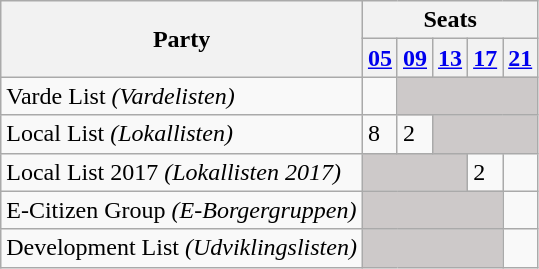<table class="wikitable">
<tr>
<th rowspan=2>Party</th>
<th colspan=11>Seats</th>
</tr>
<tr>
<th><a href='#'>05</a></th>
<th><a href='#'>09</a></th>
<th><a href='#'>13</a></th>
<th><a href='#'>17</a></th>
<th><a href='#'>21</a></th>
</tr>
<tr>
<td>Varde List <em>(Vardelisten)</em></td>
<td></td>
<td style="background:#CDC9C9;" colspan=4></td>
</tr>
<tr>
<td>Local List <em>(Lokallisten)</em></td>
<td>8</td>
<td>2</td>
<td style="background:#CDC9C9;" colspan=3></td>
</tr>
<tr>
<td>Local List 2017 <em>(Lokallisten 2017)</em></td>
<td style="background:#CDC9C9;" colspan=3></td>
<td>2</td>
<td></td>
</tr>
<tr>
<td>E-Citizen Group <em>(E-Borgergruppen)</em></td>
<td style="background:#CDC9C9;" colspan=4></td>
<td></td>
</tr>
<tr>
<td>Development List <em>(Udviklingslisten)</em></td>
<td style="background:#CDC9C9;" colspan=4></td>
<td></td>
</tr>
</table>
